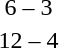<table style="text-align:center">
<tr>
<th width=200></th>
<th width=100></th>
<th width=200></th>
</tr>
<tr>
<td align=right><strong></strong></td>
<td>6 – 3</td>
<td align=left></td>
</tr>
<tr>
<td align=right><strong></strong></td>
<td>12 – 4</td>
<td align=left></td>
</tr>
</table>
